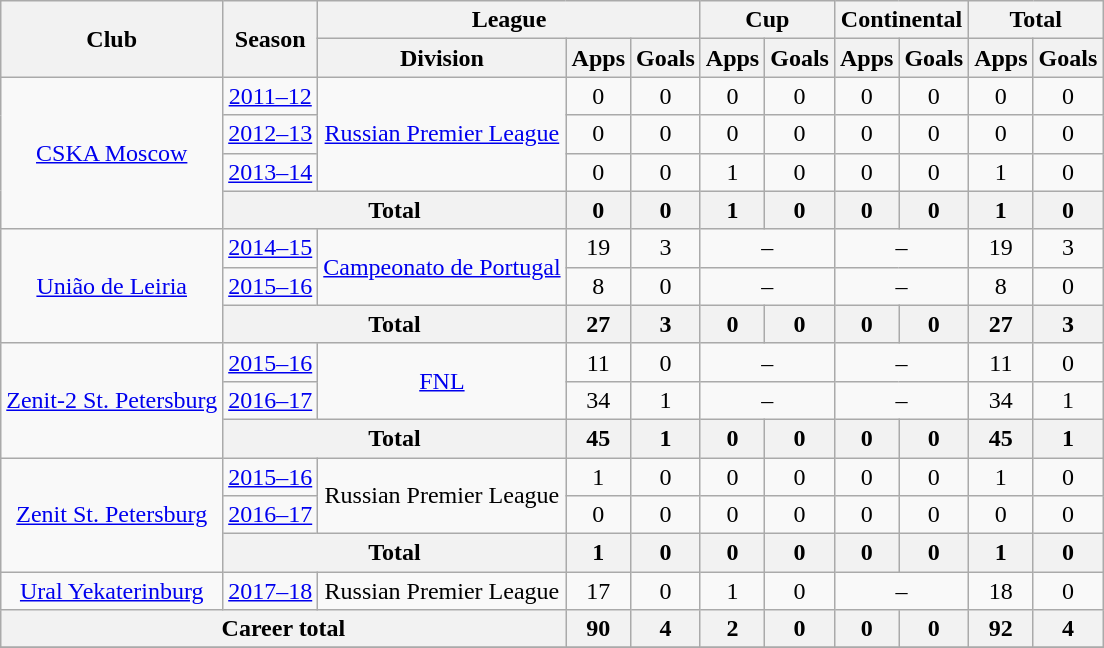<table class="wikitable" style="text-align: center;">
<tr>
<th rowspan=2>Club</th>
<th rowspan=2>Season</th>
<th colspan=3>League</th>
<th colspan=2>Cup</th>
<th colspan=2>Continental</th>
<th colspan=2>Total</th>
</tr>
<tr>
<th>Division</th>
<th>Apps</th>
<th>Goals</th>
<th>Apps</th>
<th>Goals</th>
<th>Apps</th>
<th>Goals</th>
<th>Apps</th>
<th>Goals</th>
</tr>
<tr>
<td rowspan=4><a href='#'>CSKA Moscow</a></td>
<td><a href='#'>2011–12</a></td>
<td rowspan=3><a href='#'>Russian Premier League</a></td>
<td>0</td>
<td>0</td>
<td>0</td>
<td>0</td>
<td>0</td>
<td>0</td>
<td>0</td>
<td>0</td>
</tr>
<tr>
<td><a href='#'>2012–13</a></td>
<td>0</td>
<td>0</td>
<td>0</td>
<td>0</td>
<td>0</td>
<td>0</td>
<td>0</td>
<td>0</td>
</tr>
<tr>
<td><a href='#'>2013–14</a></td>
<td>0</td>
<td>0</td>
<td>1</td>
<td>0</td>
<td>0</td>
<td>0</td>
<td>1</td>
<td>0</td>
</tr>
<tr>
<th colspan=2>Total</th>
<th>0</th>
<th>0</th>
<th>1</th>
<th>0</th>
<th>0</th>
<th>0</th>
<th>1</th>
<th>0</th>
</tr>
<tr>
<td rowspan=3><a href='#'>União de Leiria</a></td>
<td><a href='#'>2014–15</a></td>
<td rowspan=2><a href='#'>Campeonato de Portugal</a></td>
<td>19</td>
<td>3</td>
<td colspan=2>–</td>
<td colspan=2>–</td>
<td>19</td>
<td>3</td>
</tr>
<tr>
<td><a href='#'>2015–16</a></td>
<td>8</td>
<td>0</td>
<td colspan=2>–</td>
<td colspan=2>–</td>
<td>8</td>
<td>0</td>
</tr>
<tr>
<th colspan=2>Total</th>
<th>27</th>
<th>3</th>
<th>0</th>
<th>0</th>
<th>0</th>
<th>0</th>
<th>27</th>
<th>3</th>
</tr>
<tr>
<td rowspan=3><a href='#'>Zenit-2 St. Petersburg</a></td>
<td><a href='#'>2015–16</a></td>
<td rowspan=2><a href='#'>FNL</a></td>
<td>11</td>
<td>0</td>
<td colspan=2>–</td>
<td colspan=2>–</td>
<td>11</td>
<td>0</td>
</tr>
<tr>
<td><a href='#'>2016–17</a></td>
<td>34</td>
<td>1</td>
<td colspan=2>–</td>
<td colspan=2>–</td>
<td>34</td>
<td>1</td>
</tr>
<tr>
<th colspan=2>Total</th>
<th>45</th>
<th>1</th>
<th>0</th>
<th>0</th>
<th>0</th>
<th>0</th>
<th>45</th>
<th>1</th>
</tr>
<tr>
<td rowspan=3><a href='#'>Zenit St. Petersburg</a></td>
<td><a href='#'>2015–16</a></td>
<td rowspan=2>Russian Premier League</td>
<td>1</td>
<td>0</td>
<td>0</td>
<td>0</td>
<td>0</td>
<td>0</td>
<td>1</td>
<td>0</td>
</tr>
<tr>
<td><a href='#'>2016–17</a></td>
<td>0</td>
<td>0</td>
<td>0</td>
<td>0</td>
<td>0</td>
<td>0</td>
<td>0</td>
<td>0</td>
</tr>
<tr>
<th colspan=2>Total</th>
<th>1</th>
<th>0</th>
<th>0</th>
<th>0</th>
<th>0</th>
<th>0</th>
<th>1</th>
<th>0</th>
</tr>
<tr>
<td><a href='#'>Ural Yekaterinburg</a></td>
<td><a href='#'>2017–18</a></td>
<td>Russian Premier League</td>
<td>17</td>
<td>0</td>
<td>1</td>
<td>0</td>
<td colspan=2>–</td>
<td>18</td>
<td>0</td>
</tr>
<tr>
<th colspan=3>Career total</th>
<th>90</th>
<th>4</th>
<th>2</th>
<th>0</th>
<th>0</th>
<th>0</th>
<th>92</th>
<th>4</th>
</tr>
<tr>
</tr>
</table>
